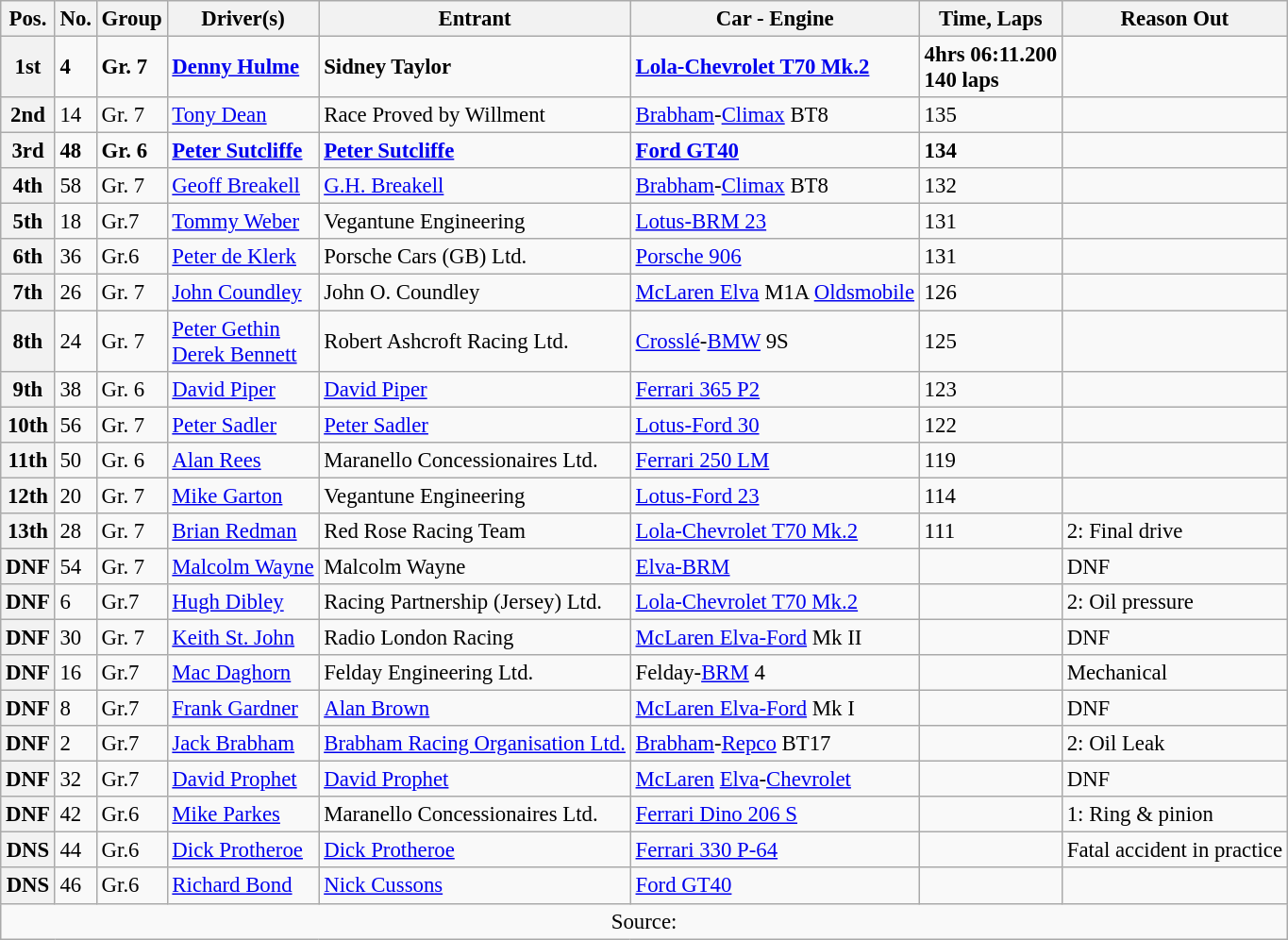<table class="wikitable" style="font-size: 95%">
<tr>
<th>Pos.</th>
<th>No.</th>
<th>Group</th>
<th>Driver(s)</th>
<th>Entrant</th>
<th>Car - Engine</th>
<th>Time, Laps</th>
<th>Reason Out</th>
</tr>
<tr>
<th><strong>1st</strong></th>
<td><strong>4</strong></td>
<td><strong>Gr. 7</strong></td>
<td> <strong><a href='#'>Denny Hulme</a></strong></td>
<td><strong>Sidney Taylor</strong></td>
<td><strong><a href='#'>Lola-Chevrolet T70 Mk.2</a></strong></td>
<td><strong>4hrs 06:11.200</strong><br><strong>140 laps</strong></td>
<td></td>
</tr>
<tr>
<th>2nd</th>
<td>14</td>
<td>Gr. 7</td>
<td> <a href='#'>Tony Dean</a></td>
<td>Race Proved by Willment</td>
<td><a href='#'>Brabham</a>-<a href='#'>Climax</a> BT8</td>
<td>135</td>
<td></td>
</tr>
<tr>
<th><strong>3rd</strong></th>
<td><strong>48</strong></td>
<td><strong>Gr. 6</strong></td>
<td> <strong><a href='#'>Peter Sutcliffe</a></strong></td>
<td><strong><a href='#'>Peter Sutcliffe</a></strong></td>
<td><strong><a href='#'>Ford GT40</a></strong></td>
<td><strong>134</strong></td>
<td></td>
</tr>
<tr>
<th>4th</th>
<td>58</td>
<td>Gr. 7</td>
<td> <a href='#'>Geoff Breakell</a></td>
<td><a href='#'>G.H. Breakell</a></td>
<td><a href='#'>Brabham</a>-<a href='#'>Climax</a> BT8</td>
<td>132</td>
<td></td>
</tr>
<tr>
<th>5th</th>
<td>18</td>
<td>Gr.7</td>
<td> <a href='#'>Tommy Weber</a></td>
<td>Vegantune Engineering</td>
<td><a href='#'>Lotus-BRM 23</a></td>
<td>131</td>
<td></td>
</tr>
<tr>
<th>6th</th>
<td>36</td>
<td>Gr.6</td>
<td> <a href='#'>Peter de Klerk</a></td>
<td>Porsche Cars (GB) Ltd.</td>
<td><a href='#'>Porsche 906</a></td>
<td>131</td>
<td></td>
</tr>
<tr>
<th>7th</th>
<td>26</td>
<td>Gr. 7</td>
<td> <a href='#'>John Coundley</a></td>
<td>John O. Coundley</td>
<td><a href='#'>McLaren Elva</a> M1A <a href='#'>Oldsmobile</a></td>
<td>126</td>
<td></td>
</tr>
<tr>
<th>8th</th>
<td>24</td>
<td>Gr. 7</td>
<td> <a href='#'>Peter Gethin</a><br> <a href='#'>Derek Bennett</a></td>
<td>Robert Ashcroft Racing Ltd.</td>
<td><a href='#'>Crosslé</a>-<a href='#'>BMW</a> 9S</td>
<td>125</td>
<td></td>
</tr>
<tr>
<th>9th</th>
<td>38</td>
<td>Gr. 6</td>
<td> <a href='#'>David Piper</a></td>
<td><a href='#'>David Piper</a></td>
<td><a href='#'>Ferrari 365 P2</a></td>
<td>123</td>
<td></td>
</tr>
<tr>
<th>10th</th>
<td>56</td>
<td>Gr. 7</td>
<td> <a href='#'>Peter Sadler</a></td>
<td><a href='#'>Peter Sadler</a></td>
<td><a href='#'>Lotus-Ford 30</a></td>
<td>122</td>
<td></td>
</tr>
<tr>
<th>11th</th>
<td>50</td>
<td>Gr. 6</td>
<td> <a href='#'>Alan Rees</a></td>
<td>Maranello Concessionaires Ltd.</td>
<td><a href='#'>Ferrari 250 LM</a></td>
<td>119</td>
<td></td>
</tr>
<tr>
<th>12th</th>
<td>20</td>
<td>Gr. 7</td>
<td> <a href='#'>Mike Garton</a></td>
<td>Vegantune Engineering</td>
<td><a href='#'>Lotus-Ford 23</a></td>
<td>114</td>
<td></td>
</tr>
<tr>
<th>13th</th>
<td>28</td>
<td>Gr. 7</td>
<td> <a href='#'>Brian Redman</a></td>
<td>Red Rose Racing Team</td>
<td><a href='#'>Lola-Chevrolet T70 Mk.2</a></td>
<td>111</td>
<td>2: Final drive</td>
</tr>
<tr>
<th>DNF</th>
<td>54</td>
<td>Gr. 7</td>
<td> <a href='#'>Malcolm Wayne</a></td>
<td>Malcolm Wayne</td>
<td><a href='#'>Elva-BRM</a></td>
<td></td>
<td>DNF</td>
</tr>
<tr>
<th>DNF</th>
<td>6</td>
<td>Gr.7</td>
<td> <a href='#'>Hugh Dibley</a></td>
<td>Racing Partnership (Jersey) Ltd.</td>
<td><a href='#'>Lola-Chevrolet T70 Mk.2</a></td>
<td></td>
<td>2: Oil pressure</td>
</tr>
<tr>
<th>DNF</th>
<td>30</td>
<td>Gr. 7</td>
<td> <a href='#'>Keith St. John</a></td>
<td>Radio London Racing</td>
<td><a href='#'>McLaren Elva-Ford</a> Mk II</td>
<td></td>
<td>DNF</td>
</tr>
<tr>
<th>DNF</th>
<td>16</td>
<td>Gr.7</td>
<td> <a href='#'>Mac Daghorn</a></td>
<td>Felday Engineering Ltd.</td>
<td>Felday-<a href='#'>BRM</a> 4</td>
<td></td>
<td>Mechanical</td>
</tr>
<tr>
<th>DNF</th>
<td>8</td>
<td>Gr.7</td>
<td> <a href='#'>Frank Gardner</a></td>
<td><a href='#'>Alan Brown</a></td>
<td><a href='#'>McLaren Elva-Ford</a> Mk I</td>
<td></td>
<td>DNF</td>
</tr>
<tr>
<th>DNF</th>
<td>2</td>
<td>Gr.7</td>
<td> <a href='#'>Jack Brabham</a></td>
<td><a href='#'>Brabham Racing Organisation Ltd.</a></td>
<td><a href='#'>Brabham</a>-<a href='#'>Repco</a> BT17</td>
<td></td>
<td>2: Oil Leak</td>
</tr>
<tr>
<th>DNF</th>
<td>32</td>
<td>Gr.7</td>
<td> <a href='#'>David Prophet</a></td>
<td><a href='#'>David Prophet</a></td>
<td><a href='#'>McLaren</a> <a href='#'>Elva</a>-<a href='#'>Chevrolet</a></td>
<td></td>
<td>DNF</td>
</tr>
<tr>
<th>DNF</th>
<td>42</td>
<td>Gr.6</td>
<td> <a href='#'>Mike Parkes</a></td>
<td>Maranello Concessionaires Ltd.</td>
<td><a href='#'>Ferrari Dino 206 S</a></td>
<td></td>
<td>1: Ring & pinion</td>
</tr>
<tr>
<th>DNS</th>
<td>44</td>
<td>Gr.6</td>
<td> <a href='#'>Dick Protheroe</a></td>
<td><a href='#'>Dick Protheroe</a></td>
<td><a href='#'>Ferrari 330 P-64</a></td>
<td></td>
<td>Fatal accident in practice</td>
</tr>
<tr>
<th>DNS</th>
<td>46</td>
<td>Gr.6</td>
<td> <a href='#'>Richard Bond</a></td>
<td><a href='#'>Nick Cussons</a></td>
<td><a href='#'>Ford GT40</a></td>
<td></td>
<td></td>
</tr>
<tr>
<td colspan="8" style="text-align:center;">Source:</td>
</tr>
</table>
